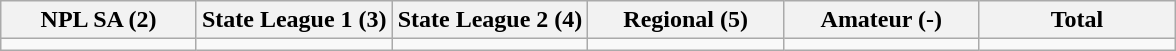<table class="wikitable">
<tr>
<th width="16.67%">NPL SA (2)</th>
<th width="16.67%">State League 1 (3)</th>
<th width="16.67%">State League 2 (4)</th>
<th width="16.67%">Regional (5)</th>
<th width="16.67%">Amateur (-)</th>
<th width="16.67%">Total</th>
</tr>
<tr>
<td></td>
<td></td>
<td></td>
<td></td>
<td></td>
<td></td>
</tr>
</table>
